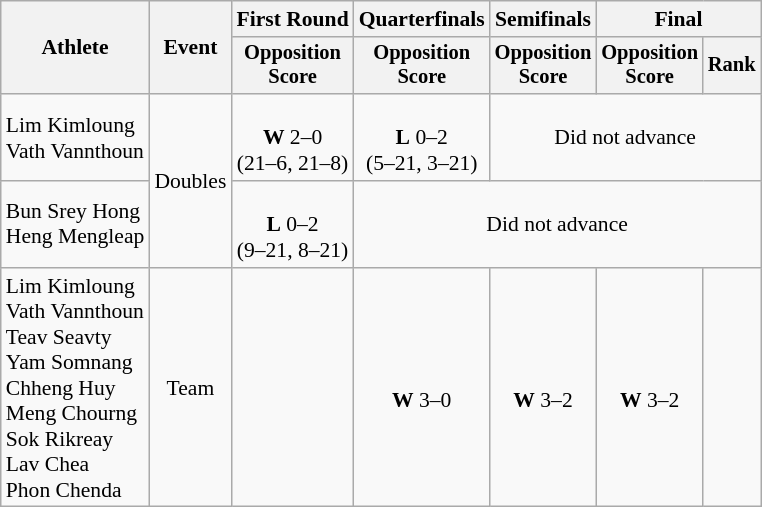<table class="wikitable" style="font-size:90%">
<tr>
<th rowspan=2>Athlete</th>
<th rowspan=2>Event</th>
<th>First Round</th>
<th>Quarterfinals</th>
<th>Semifinals</th>
<th colspan=2>Final</th>
</tr>
<tr style="font-size:95%">
<th>Opposition<br>Score</th>
<th>Opposition<br>Score</th>
<th>Opposition<br>Score</th>
<th>Opposition<br>Score</th>
<th>Rank</th>
</tr>
<tr align=center>
<td align=left>Lim Kimloung<br>Vath Vannthoun</td>
<td rowspan=2>Doubles</td>
<td><br><strong>W</strong> 2–0<br>(21–6, 21–8)</td>
<td><br><strong>L</strong> 0–2<br>(5–21, 3–21)</td>
<td colspan=3>Did not advance</td>
</tr>
<tr align=center>
<td align=left>Bun Srey Hong<br>Heng Mengleap</td>
<td><br><strong>L</strong> 0–2<br>(9–21, 8–21)</td>
<td colspan=4>Did not advance</td>
</tr>
<tr align=center>
<td align=left>Lim Kimloung<br>Vath Vannthoun<br>Teav Seavty<br>Yam Somnang<br>Chheng Huy<br>Meng Chourng<br>Sok Rikreay<br>Lav Chea<br>Phon Chenda</td>
<td align=center>Team</td>
<td></td>
<td><br><strong>W</strong> 3–0</td>
<td><br><strong>W</strong> 3–2</td>
<td><br><strong>W</strong> 3–2</td>
<td></td>
</tr>
</table>
